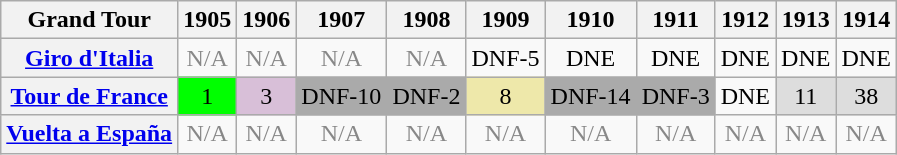<table class="wikitable">
<tr>
<th align="left">Grand Tour</th>
<th scope="col">1905</th>
<th scope="col">1906</th>
<th scope="col">1907</th>
<th scope="col">1908</th>
<th scope="col">1909</th>
<th scope="col">1910</th>
<th scope="col">1911</th>
<th scope="col">1912</th>
<th scope="col">1913</th>
<th scope="col">1914</th>
</tr>
<tr>
<th scope="row"><a href='#'>Giro d'Italia</a></th>
<td align="center" style="color:#888888;">N/A</td>
<td align="center" style="color:#888888;">N/A</td>
<td align="center" style="color:#888888;">N/A</td>
<td align="center" style="color:#888888;">N/A</td>
<td align="center">DNF-5</td>
<td align="center">DNE</td>
<td align="center">DNE</td>
<td align="center">DNE</td>
<td align="center">DNE</td>
<td align="center">DNE</td>
</tr>
<tr>
<th scope="row"><a href='#'>Tour de France</a></th>
<td align="center" style="background:#00ff00;">1</td>
<td align="center" style="background:#D8BFD8;">3</td>
<td align="center" style="background:#AAAAAA;">DNF-10</td>
<td align="center" style="background:#AAAAAA;">DNF-2</td>
<td align="center" style="background:#EEE8AA;">8</td>
<td align="center" style="background:#AAAAAA;">DNF-14</td>
<td align="center" style="background:#AAAAAA;">DNF-3</td>
<td align="center">DNE</td>
<td align="center" style="background:#DDDDDD;">11</td>
<td align="center" style="background:#DDDDDD;">38</td>
</tr>
<tr>
<th scope="row"><a href='#'>Vuelta a España</a></th>
<td align="center" style="color:#888888;">N/A</td>
<td align="center" style="color:#888888;">N/A</td>
<td align="center" style="color:#888888;">N/A</td>
<td align="center" style="color:#888888;">N/A</td>
<td align="center" style="color:#888888;">N/A</td>
<td align="center" style="color:#888888;">N/A</td>
<td align="center" style="color:#888888;">N/A</td>
<td align="center" style="color:#888888;">N/A</td>
<td align="center" style="color:#888888;">N/A</td>
<td align="center" style="color:#888888;">N/A</td>
</tr>
</table>
